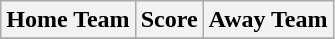<table class="wikitable" style="text-align: center">
<tr>
<th>Home Team</th>
<th>Score</th>
<th>Away Team</th>
</tr>
<tr>
</tr>
</table>
